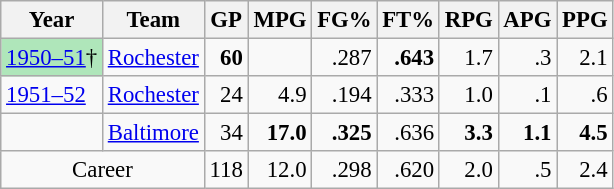<table class="wikitable sortable" style="font-size:95%; text-align:right;">
<tr>
<th>Year</th>
<th>Team</th>
<th>GP</th>
<th>MPG</th>
<th>FG%</th>
<th>FT%</th>
<th>RPG</th>
<th>APG</th>
<th>PPG</th>
</tr>
<tr>
<td style="text-align:left;background:#afe6ba;"><a href='#'>1950–51</a>†</td>
<td style="text-align:left;"><a href='#'>Rochester</a></td>
<td><strong>60</strong></td>
<td></td>
<td>.287</td>
<td><strong>.643</strong></td>
<td>1.7</td>
<td>.3</td>
<td>2.1</td>
</tr>
<tr>
<td style="text-align:left;"><a href='#'>1951–52</a></td>
<td style="text-align:left;"><a href='#'>Rochester</a></td>
<td>24</td>
<td>4.9</td>
<td>.194</td>
<td>.333</td>
<td>1.0</td>
<td>.1</td>
<td>.6</td>
</tr>
<tr>
<td style="text-align:left;"></td>
<td style="text-align:left;"><a href='#'>Baltimore</a></td>
<td>34</td>
<td><strong>17.0</strong></td>
<td><strong>.325</strong></td>
<td>.636</td>
<td><strong>3.3</strong></td>
<td><strong>1.1</strong></td>
<td><strong>4.5</strong></td>
</tr>
<tr>
<td colspan="2" style="text-align:center;">Career</td>
<td>118</td>
<td>12.0</td>
<td>.298</td>
<td>.620</td>
<td>2.0</td>
<td>.5</td>
<td>2.4</td>
</tr>
</table>
